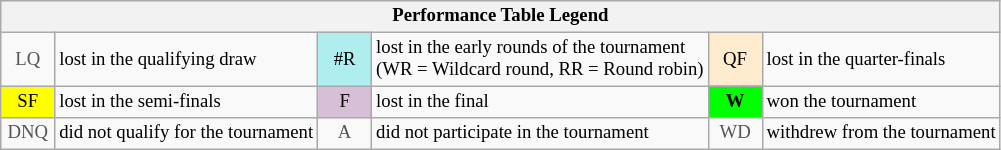<table class="wikitable" style="font-size:78%;">
<tr bgcolor="#efefef">
<th colspan="6">Performance Table Legend</th>
</tr>
<tr>
<td align="center" style="color:#555555;" width="30">LQ</td>
<td>lost in the qualifying draw</td>
<td align="center" style="background:#afeeee;">#R</td>
<td>lost in the early rounds of the tournament<br>(WR = Wildcard round, RR = Round robin)</td>
<td align="center" style="background:#ffebcd;">QF</td>
<td>lost in the quarter-finals</td>
</tr>
<tr>
<td align="center" style="background:yellow;">SF</td>
<td>lost in the semi-finals</td>
<td align="center" style="background:#D8BFD8;">F</td>
<td>lost in the final</td>
<td align="center" style="background:#00ff00;"><strong>W</strong></td>
<td>won the tournament</td>
</tr>
<tr>
<td align="center" style="color:#555555;" width="30">DNQ</td>
<td>did not qualify for the tournament</td>
<td align="center" style="color:#555555;" width="30">A</td>
<td>did not participate in the tournament</td>
<td align="center" style="color:#555555;" width="30">WD</td>
<td>withdrew from the tournament</td>
</tr>
</table>
